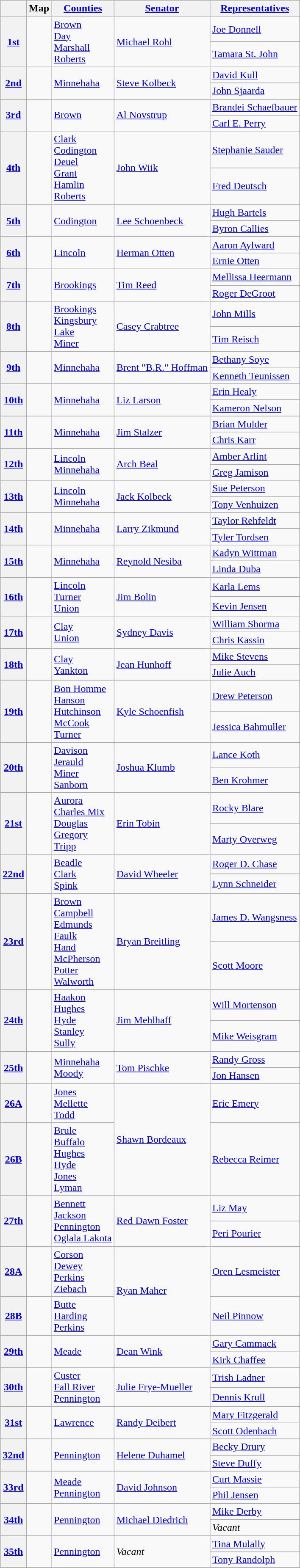<table class="wikitable">
<tr>
<th></th>
<th>Map</th>
<th><a href='#'>Counties</a></th>
<th><a href='#'>Senator</a></th>
<th><a href='#'>Representatives</a></th>
</tr>
<tr>
<th rowspan=2><a href='#'>1st</a></th>
<td rowspan=2></td>
<td rowspan=2><a href='#'>Brown</a><br><a href='#'>Day</a><br><a href='#'>Marshall</a><br><a href='#'>Roberts</a></td>
<td rowspan=2 ><a href='#'>Michael Rohl</a> <br></td>
<td><a href='#'>Joe Donnell</a><br></td>
</tr>
<tr>
<td><a href='#'>Tamara St. John</a><br></td>
</tr>
<tr>
<th rowspan=2><a href='#'>2nd</a></th>
<td rowspan=2></td>
<td rowspan=2><a href='#'>Minnehaha</a></td>
<td rowspan=2 ><a href='#'>Steve Kolbeck</a><br></td>
<td><a href='#'>David Kull</a><br></td>
</tr>
<tr>
<td><a href='#'>John Sjaarda</a><br></td>
</tr>
<tr>
<th rowspan=2><a href='#'>3rd</a></th>
<td rowspan=2></td>
<td rowspan=2><a href='#'>Brown</a></td>
<td rowspan=2 ><a href='#'>Al Novstrup</a><br></td>
<td><a href='#'>Brandei Schaefbauer</a><br></td>
</tr>
<tr>
<td><a href='#'>Carl E. Perry</a><br></td>
</tr>
<tr>
<th rowspan=2><a href='#'>4th</a></th>
<td rowspan=2></td>
<td rowspan=2><a href='#'>Clark</a><br><a href='#'>Codington</a><br><a href='#'>Deuel</a><br><a href='#'>Grant</a><br><a href='#'>Hamlin</a><br><a href='#'>Roberts</a></td>
<td rowspan=2 ><a href='#'>John Wiik</a><br></td>
<td><a href='#'>Stephanie Sauder</a><br></td>
</tr>
<tr>
<td><a href='#'>Fred Deutsch</a><br></td>
</tr>
<tr>
<th rowspan=2><a href='#'>5th</a></th>
<td rowspan=2></td>
<td rowspan=2><a href='#'>Codington</a></td>
<td rowspan=2 ><a href='#'>Lee Schoenbeck</a><br></td>
<td><a href='#'>Hugh Bartels</a><br></td>
</tr>
<tr>
<td><a href='#'>Byron Callies</a><br></td>
</tr>
<tr>
<th rowspan=2><a href='#'>6th</a></th>
<td rowspan=2></td>
<td rowspan=2><a href='#'>Lincoln</a></td>
<td rowspan=2 ><a href='#'>Herman Otten</a><br></td>
<td><a href='#'>Aaron Aylward</a><br></td>
</tr>
<tr>
<td><a href='#'>Ernie Otten</a><br></td>
</tr>
<tr>
<th rowspan=2><a href='#'>7th</a></th>
<td rowspan=2></td>
<td rowspan=2><a href='#'>Brookings</a></td>
<td rowspan=2 ><a href='#'>Tim Reed</a><br></td>
<td><a href='#'>Mellissa Heermann</a><br></td>
</tr>
<tr>
<td><a href='#'>Roger DeGroot</a><br></td>
</tr>
<tr>
<th rowspan=2><a href='#'>8th</a></th>
<td rowspan=2></td>
<td rowspan=2><a href='#'>Brookings</a><br><a href='#'>Kingsbury</a><br><a href='#'>Lake</a><br><a href='#'>Miner</a></td>
<td rowspan=2 ><a href='#'>Casey Crabtree</a><br></td>
<td><a href='#'>John Mills</a><br></td>
</tr>
<tr>
<td><a href='#'>Tim Reisch</a><br></td>
</tr>
<tr>
<th rowspan=2><a href='#'>9th</a></th>
<td rowspan=2></td>
<td rowspan=2><a href='#'>Minnehaha</a></td>
<td rowspan=2 ><a href='#'>Brent "B.R." Hoffman</a><br></td>
<td><a href='#'>Bethany Soye</a><br></td>
</tr>
<tr>
<td><a href='#'>Kenneth Teunissen</a><br></td>
</tr>
<tr>
<th rowspan=2><a href='#'>10th</a></th>
<td rowspan=2></td>
<td rowspan=2><a href='#'>Minnehaha</a></td>
<td rowspan=2 ><a href='#'>Liz Larson</a><br></td>
<td><a href='#'>Erin Healy</a><br></td>
</tr>
<tr>
<td><a href='#'>Kameron Nelson</a><br></td>
</tr>
<tr>
<th rowspan=2><a href='#'>11th</a></th>
<td rowspan=2></td>
<td rowspan=2><a href='#'>Minnehaha</a></td>
<td rowspan=2 ><a href='#'>Jim Stalzer</a><br></td>
<td><a href='#'>Brian Mulder</a><br></td>
</tr>
<tr>
<td><a href='#'>Chris Karr</a><br></td>
</tr>
<tr>
<th rowspan=2><a href='#'>12th</a></th>
<td rowspan=2></td>
<td rowspan=2><a href='#'>Lincoln</a><br><a href='#'>Minnehaha</a></td>
<td rowspan=2 ><a href='#'>Arch Beal</a><br></td>
<td><a href='#'>Amber Arlint</a><br></td>
</tr>
<tr>
<td><a href='#'>Greg Jamison</a><br></td>
</tr>
<tr>
<th rowspan=2><a href='#'>13th</a></th>
<td rowspan=2></td>
<td rowspan=2><a href='#'>Lincoln</a><br><a href='#'>Minnehaha</a></td>
<td rowspan=2 ><a href='#'>Jack Kolbeck</a><br></td>
<td><a href='#'>Sue Peterson</a><br></td>
</tr>
<tr>
<td><a href='#'>Tony Venhuizen</a><br></td>
</tr>
<tr>
<th rowspan=2><a href='#'>14th</a></th>
<td rowspan=2></td>
<td rowspan=2><a href='#'>Minnehaha</a></td>
<td rowspan=2 ><a href='#'>Larry Zikmund</a><br></td>
<td><a href='#'>Taylor Rehfeldt</a><br></td>
</tr>
<tr>
<td><a href='#'>Tyler Tordsen</a><br></td>
</tr>
<tr>
<th rowspan=2><a href='#'>15th</a></th>
<td rowspan=2></td>
<td rowspan=2><a href='#'>Minnehaha</a></td>
<td rowspan=2 ><a href='#'>Reynold Nesiba</a><br></td>
<td><a href='#'>Kadyn Wittman</a><br></td>
</tr>
<tr>
<td><a href='#'>Linda Duba</a><br></td>
</tr>
<tr>
<th rowspan=2><a href='#'>16th</a></th>
<td rowspan=2></td>
<td rowspan=2><a href='#'>Lincoln</a><br><a href='#'>Turner</a><br><a href='#'>Union</a></td>
<td rowspan=2 ><a href='#'>Jim Bolin</a><br></td>
<td><a href='#'>Karla Lems</a><br></td>
</tr>
<tr>
<td><a href='#'>Kevin Jensen</a><br></td>
</tr>
<tr>
<th rowspan=2><a href='#'>17th</a></th>
<td rowspan=2></td>
<td rowspan=2><a href='#'>Clay</a><br><a href='#'>Union</a></td>
<td rowspan=2 ><a href='#'>Sydney Davis</a><br></td>
<td><a href='#'>William Shorma</a><br></td>
</tr>
<tr>
<td><a href='#'>Chris Kassin</a><br></td>
</tr>
<tr>
<th rowspan=2><a href='#'>18th</a></th>
<td rowspan=2></td>
<td rowspan=2><a href='#'>Clay</a><br><a href='#'>Yankton</a></td>
<td rowspan=2 ><a href='#'>Jean Hunhoff</a><br></td>
<td><a href='#'>Mike Stevens</a><br></td>
</tr>
<tr>
<td><a href='#'>Julie Auch</a><br></td>
</tr>
<tr>
<th rowspan=2><a href='#'>19th</a></th>
<td rowspan=2></td>
<td rowspan=2><a href='#'>Bon Homme</a><br><a href='#'>Hanson</a><br><a href='#'>Hutchinson</a><br><a href='#'>McCook</a><br><a href='#'>Turner</a></td>
<td rowspan=2 ><a href='#'>Kyle Schoenfish</a><br></td>
<td><a href='#'>Drew Peterson</a><br></td>
</tr>
<tr>
<td><a href='#'>Jessica Bahmuller</a><br></td>
</tr>
<tr>
<th rowspan=2><a href='#'>20th</a></th>
<td rowspan=2></td>
<td rowspan=2><a href='#'>Davison</a><br><a href='#'>Jerauld</a><br><a href='#'>Miner</a><br><a href='#'>Sanborn</a></td>
<td rowspan=2 ><a href='#'>Joshua Klumb</a><br></td>
<td><a href='#'>Lance Koth</a><br></td>
</tr>
<tr>
<td><a href='#'>Ben Krohmer</a><br></td>
</tr>
<tr>
<th rowspan=2><a href='#'>21st</a></th>
<td rowspan=2></td>
<td rowspan=2><a href='#'>Aurora</a><br><a href='#'>Charles Mix</a><br><a href='#'>Douglas</a><br><a href='#'>Gregory</a><br><a href='#'>Tripp</a></td>
<td rowspan=2 ><a href='#'>Erin Tobin</a><br></td>
<td><a href='#'>Rocky Blare</a><br></td>
</tr>
<tr>
<td><a href='#'>Marty Overweg</a><br></td>
</tr>
<tr>
<th rowspan=2><a href='#'>22nd</a></th>
<td rowspan=2></td>
<td rowspan=2><a href='#'>Beadle</a><br><a href='#'>Clark</a><br><a href='#'>Spink</a></td>
<td rowspan=2 ><a href='#'>David Wheeler</a><br></td>
<td><a href='#'>Roger D. Chase</a><br></td>
</tr>
<tr>
<td><a href='#'>Lynn Schneider</a><br></td>
</tr>
<tr>
<th rowspan=2><a href='#'>23rd</a></th>
<td rowspan=2></td>
<td rowspan=2><a href='#'>Brown</a><br><a href='#'>Campbell</a><br><a href='#'>Edmunds</a><br><a href='#'>Faulk</a><br><a href='#'>Hand</a><br><a href='#'>McPherson</a><br><a href='#'>Potter</a><br><a href='#'>Walworth</a></td>
<td rowspan=2 ><a href='#'>Bryan Breitling</a><br></td>
<td><a href='#'>James D. Wangsness</a><br></td>
</tr>
<tr>
<td><a href='#'>Scott Moore</a><br></td>
</tr>
<tr>
<th rowspan=2><a href='#'>24th</a></th>
<td rowspan=2></td>
<td rowspan=2><a href='#'>Haakon</a><br><a href='#'>Hughes</a><br><a href='#'>Hyde</a><br><a href='#'>Stanley</a><br><a href='#'>Sully</a></td>
<td rowspan=2 ><a href='#'>Jim Mehlhaff</a><br></td>
<td><a href='#'>Will Mortenson</a><br></td>
</tr>
<tr>
<td><a href='#'>Mike Weisgram</a><br></td>
</tr>
<tr>
<th rowspan=2><a href='#'>25th</a></th>
<td rowspan=2></td>
<td rowspan=2><a href='#'>Minnehaha</a><br><a href='#'>Moody</a></td>
<td rowspan=2 ><a href='#'>Tom Pischke</a><br></td>
<td><a href='#'>Randy Gross</a><br></td>
</tr>
<tr>
<td><a href='#'>Jon Hansen</a><br></td>
</tr>
<tr>
<th><a href='#'>26A</a></th>
<td></td>
<td><a href='#'>Jones</a><br><a href='#'>Mellette</a><br><a href='#'>Todd</a></td>
<td rowspan=2 ><a href='#'>Shawn Bordeaux</a><br></td>
<td><a href='#'>Eric Emery</a><br></td>
</tr>
<tr>
<th><a href='#'>26B</a></th>
<td></td>
<td><a href='#'>Brule</a><br><a href='#'>Buffalo</a><br><a href='#'>Hughes</a><br><a href='#'>Hyde</a><br><a href='#'>Jones</a><br><a href='#'>Lyman</a></td>
<td><a href='#'>Rebecca Reimer</a><br></td>
</tr>
<tr>
<th rowspan=2><a href='#'>27th</a></th>
<td rowspan=2></td>
<td rowspan=2><a href='#'>Bennett</a><br><a href='#'>Jackson</a><br><a href='#'>Pennington</a><br><a href='#'>Oglala Lakota</a></td>
<td rowspan=2 ><a href='#'>Red Dawn Foster</a><br></td>
<td><a href='#'>Liz May</a><br></td>
</tr>
<tr>
<td><a href='#'>Peri Pourier</a><br></td>
</tr>
<tr>
<th><a href='#'>28A</a></th>
<td></td>
<td><a href='#'>Corson</a><br><a href='#'>Dewey</a><br><a href='#'>Perkins</a><br><a href='#'>Ziebach</a></td>
<td rowspan=2 ><a href='#'>Ryan Maher</a><br></td>
<td><a href='#'>Oren Lesmeister</a><br></td>
</tr>
<tr>
<th><a href='#'>28B</a></th>
<td></td>
<td><a href='#'>Butte</a><br><a href='#'>Harding</a><br><a href='#'>Perkins</a></td>
<td><a href='#'>Neil Pinnow</a><br></td>
</tr>
<tr>
<th rowspan=2><a href='#'>29th</a></th>
<td rowspan=2></td>
<td rowspan=2><a href='#'>Meade</a></td>
<td rowspan=2 ><a href='#'>Dean Wink</a><br></td>
<td><a href='#'>Gary Cammack</a><br></td>
</tr>
<tr>
<td><a href='#'>Kirk Chaffee</a><br></td>
</tr>
<tr>
<th rowspan=2><a href='#'>30th</a></th>
<td rowspan=2></td>
<td rowspan=2><a href='#'>Custer</a><br><a href='#'>Fall River</a><br><a href='#'>Pennington</a></td>
<td rowspan=2 ><a href='#'>Julie Frye-Mueller</a><br></td>
<td><a href='#'>Trish Ladner</a><br></td>
</tr>
<tr>
<td><a href='#'>Dennis Krull</a><br></td>
</tr>
<tr>
<th rowspan=2><a href='#'>31st</a></th>
<td rowspan=2></td>
<td rowspan=2><a href='#'>Lawrence</a></td>
<td rowspan=2 ><a href='#'>Randy Deibert</a><br></td>
<td><a href='#'>Mary Fitzgerald</a><br></td>
</tr>
<tr>
<td><a href='#'>Scott Odenbach</a><br></td>
</tr>
<tr>
<th rowspan=2><a href='#'>32nd</a></th>
<td rowspan=2></td>
<td rowspan=2><a href='#'>Pennington</a></td>
<td rowspan=2 ><a href='#'>Helene Duhamel</a><br></td>
<td><a href='#'>Becky Drury</a><br></td>
</tr>
<tr>
<td><a href='#'>Steve Duffy</a><br></td>
</tr>
<tr>
<th rowspan=2><a href='#'>33rd</a></th>
<td rowspan=2></td>
<td rowspan=2><a href='#'>Meade</a><br><a href='#'>Pennington</a></td>
<td rowspan=2 ><a href='#'>David Johnson</a><br></td>
<td><a href='#'>Curt Massie</a><br></td>
</tr>
<tr>
<td><a href='#'>Phil Jensen</a><br></td>
</tr>
<tr>
<th rowspan=2><a href='#'>34th</a></th>
<td rowspan=2></td>
<td rowspan=2><a href='#'>Pennington</a></td>
<td rowspan=2 ><a href='#'>Michael Diedrich</a><br></td>
<td><a href='#'>Mike Derby</a><br></td>
</tr>
<tr>
<td><em>Vacant</em></td>
</tr>
<tr>
<th rowspan=2><a href='#'>35th</a></th>
<td rowspan=2></td>
<td rowspan=2><a href='#'>Pennington</a></td>
<td rowspan=2><em>Vacant</em></td>
<td><a href='#'>Tina Mulally</a><br></td>
</tr>
<tr>
<td><a href='#'>Tony Randolph</a><br></td>
</tr>
<tr>
</tr>
</table>
